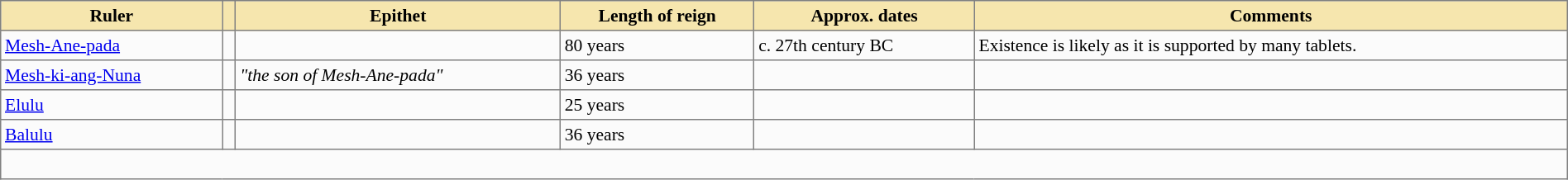<table class="nowraplinks" cellspacing="0" cellpadding="3" width="600px" rules="all" style="background:#fbfbfb; border-style: solid; border-width: 1px; font-size:90%; empty-cells:show; border-collapse:collapse; width:100%;">
<tr bgcolor="#F6E6AE">
<th>Ruler</th>
<th></th>
<th>Epithet</th>
<th>Length of reign</th>
<th>Approx. dates</th>
<th>Comments</th>
</tr>
<tr>
<td><a href='#'>Mesh-Ane-pada</a></td>
<td></td>
<td></td>
<td>80 years</td>
<td>c. 27th century BC</td>
<td>Existence is likely as it is supported by many tablets.</td>
</tr>
<tr>
<td><a href='#'>Mesh-ki-ang-Nuna</a></td>
<td></td>
<td><em>"the son of Mesh-Ane-pada"</em></td>
<td>36 years</td>
<td></td>
<td></td>
</tr>
<tr>
<td><a href='#'>Elulu</a></td>
<td></td>
<td></td>
<td>25 years</td>
<td></td>
<td></td>
</tr>
<tr>
<td><a href='#'>Balulu</a></td>
<td></td>
<td></td>
<td>36 years</td>
<td></td>
<td></td>
</tr>
<tr>
<td colspan="6"><br></td>
</tr>
</table>
